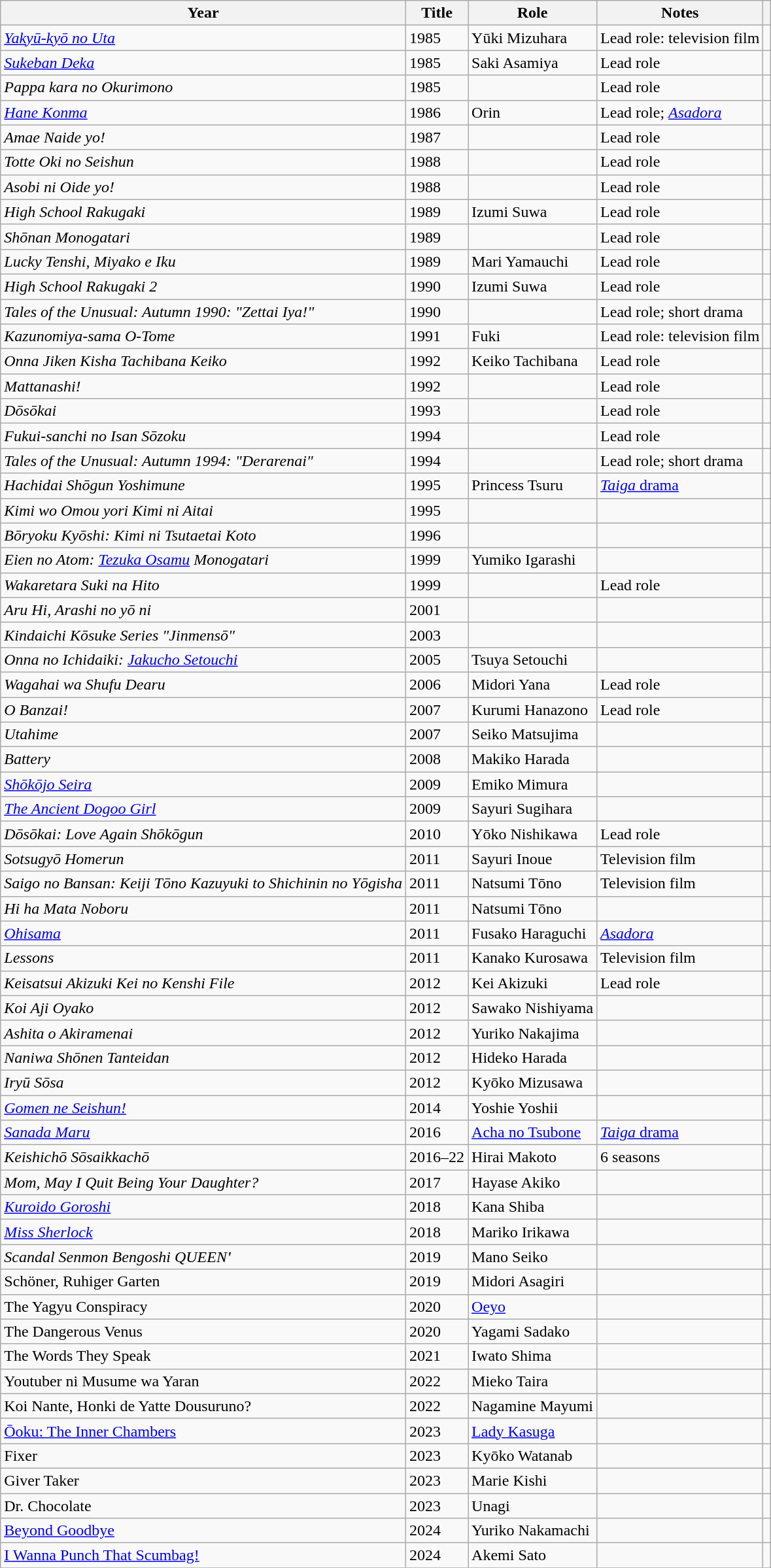<table class="wikitable sortable">
<tr>
<th>Year</th>
<th>Title</th>
<th>Role</th>
<th class="unsortable">Notes</th>
<th class="unsortable"></th>
</tr>
<tr>
<td><em><a href='#'>Yakyū-kyō no Uta</a></em></td>
<td>1985</td>
<td>Yūki Mizuhara</td>
<td>Lead role: television film</td>
<td></td>
</tr>
<tr>
<td><em><a href='#'>Sukeban Deka</a></em></td>
<td>1985</td>
<td>Saki Asamiya</td>
<td>Lead role</td>
<td></td>
</tr>
<tr>
<td><em>Pappa kara no Okurimono</em></td>
<td>1985</td>
<td></td>
<td>Lead role</td>
<td></td>
</tr>
<tr>
<td><em><a href='#'>Hane Konma</a></em></td>
<td>1986</td>
<td>Orin</td>
<td>Lead role; <em><a href='#'>Asadora</a></em></td>
<td></td>
</tr>
<tr>
<td><em>Amae Naide yo!</em></td>
<td>1987</td>
<td></td>
<td>Lead role</td>
<td></td>
</tr>
<tr>
<td><em>Totte Oki no Seishun</em></td>
<td>1988</td>
<td></td>
<td>Lead role</td>
<td></td>
</tr>
<tr>
<td><em>Asobi ni Oide yo!</em></td>
<td>1988</td>
<td></td>
<td>Lead role</td>
<td></td>
</tr>
<tr>
<td><em>High School Rakugaki</em></td>
<td>1989</td>
<td>Izumi Suwa</td>
<td>Lead role</td>
<td></td>
</tr>
<tr>
<td><em>Shōnan Monogatari</em></td>
<td>1989</td>
<td></td>
<td>Lead role</td>
<td></td>
</tr>
<tr>
<td><em>Lucky Tenshi, Miyako e Iku</em></td>
<td>1989</td>
<td>Mari Yamauchi</td>
<td>Lead role</td>
<td></td>
</tr>
<tr>
<td><em>High School Rakugaki 2</em></td>
<td>1990</td>
<td>Izumi Suwa</td>
<td>Lead role</td>
<td></td>
</tr>
<tr>
<td><em>Tales of the Unusual: Autumn 1990: "Zettai Iya!"</em></td>
<td>1990</td>
<td></td>
<td>Lead role; short drama</td>
</tr>
<tr>
<td><em>Kazunomiya-sama O-Tome</em></td>
<td>1991</td>
<td>Fuki</td>
<td>Lead role: television film</td>
<td></td>
</tr>
<tr>
<td><em>Onna Jiken Kisha Tachibana Keiko</em></td>
<td>1992</td>
<td>Keiko Tachibana</td>
<td>Lead role</td>
<td></td>
</tr>
<tr>
<td><em>Mattanashi!</em></td>
<td>1992</td>
<td></td>
<td>Lead role</td>
<td></td>
</tr>
<tr>
<td><em>Dōsōkai</em></td>
<td>1993</td>
<td></td>
<td>Lead role</td>
<td></td>
</tr>
<tr>
<td><em>Fukui-sanchi no Isan Sōzoku</em></td>
<td>1994</td>
<td></td>
<td>Lead role</td>
<td></td>
</tr>
<tr>
<td><em>Tales of the Unusual: Autumn 1994: "Derarenai"</em></td>
<td>1994</td>
<td></td>
<td>Lead role; short drama</td>
</tr>
<tr>
<td><em>Hachidai Shōgun Yoshimune</em></td>
<td>1995</td>
<td>Princess Tsuru</td>
<td><a href='#'><em>Taiga</em> drama</a></td>
<td></td>
</tr>
<tr>
<td><em>Kimi wo Omou yori Kimi ni Aitai</em></td>
<td>1995</td>
<td></td>
<td></td>
<td></td>
</tr>
<tr>
<td><em>Bōryoku Kyōshi: Kimi ni Tsutaetai Koto</em></td>
<td>1996</td>
<td></td>
<td></td>
<td></td>
</tr>
<tr>
<td><em>Eien no Atom: <a href='#'>Tezuka Osamu</a> Monogatari</em></td>
<td>1999</td>
<td>Yumiko Igarashi</td>
<td></td>
<td></td>
</tr>
<tr>
<td><em>Wakaretara Suki na Hito</em></td>
<td>1999</td>
<td></td>
<td>Lead role</td>
<td></td>
</tr>
<tr>
<td><em>Aru Hi, Arashi no yō ni</em></td>
<td>2001</td>
<td></td>
<td></td>
<td></td>
</tr>
<tr>
<td><em>Kindaichi Kōsuke Series "Jinmensō"</em></td>
<td>2003</td>
<td></td>
<td></td>
<td></td>
</tr>
<tr>
<td><em>Onna no Ichidaiki: <a href='#'>Jakucho Setouchi</a></em></td>
<td>2005</td>
<td>Tsuya Setouchi</td>
<td></td>
<td></td>
</tr>
<tr>
<td><em>Wagahai wa Shufu Dearu</em></td>
<td>2006</td>
<td>Midori Yana</td>
<td>Lead role</td>
<td></td>
</tr>
<tr>
<td><em>O Banzai!</em></td>
<td>2007</td>
<td>Kurumi Hanazono</td>
<td>Lead role</td>
<td></td>
</tr>
<tr>
<td><em>Utahime</em></td>
<td>2007</td>
<td>Seiko Matsujima</td>
<td></td>
<td></td>
</tr>
<tr>
<td><em>Battery</em></td>
<td>2008</td>
<td>Makiko Harada</td>
<td></td>
<td></td>
</tr>
<tr>
<td><em><a href='#'>Shōkōjo Seira</a></em></td>
<td>2009</td>
<td>Emiko Mimura</td>
<td></td>
<td></td>
</tr>
<tr>
<td><em><a href='#'>The Ancient Dogoo Girl</a></em></td>
<td>2009</td>
<td>Sayuri Sugihara</td>
<td></td>
<td></td>
</tr>
<tr>
<td><em>Dōsōkai: Love Again Shōkōgun</em></td>
<td>2010</td>
<td>Yōko Nishikawa</td>
<td>Lead role</td>
<td></td>
</tr>
<tr>
<td><em>Sotsugyō Homerun</em></td>
<td>2011</td>
<td>Sayuri Inoue</td>
<td>Television film</td>
<td></td>
</tr>
<tr>
<td><em>Saigo no Bansan: Keiji Tōno Kazuyuki to Shichinin no Yōgisha</em></td>
<td>2011</td>
<td>Natsumi Tōno</td>
<td>Television film</td>
<td></td>
</tr>
<tr>
<td><em>Hi ha Mata Noboru</em></td>
<td>2011</td>
<td>Natsumi Tōno</td>
<td></td>
<td></td>
</tr>
<tr>
<td><em><a href='#'>Ohisama</a></em></td>
<td>2011</td>
<td>Fusako Haraguchi</td>
<td><em><a href='#'>Asadora</a></em></td>
<td></td>
</tr>
<tr>
<td><em>Lessons</em></td>
<td>2011</td>
<td>Kanako Kurosawa</td>
<td>Television film</td>
<td></td>
</tr>
<tr>
<td><em>Keisatsui Akizuki Kei no Kenshi File</em></td>
<td>2012</td>
<td>Kei Akizuki</td>
<td>Lead role</td>
<td></td>
</tr>
<tr>
<td><em>Koi Aji Oyako</em></td>
<td>2012</td>
<td>Sawako Nishiyama</td>
<td></td>
<td></td>
</tr>
<tr>
<td><em>Ashita o Akiramenai</em></td>
<td>2012</td>
<td>Yuriko Nakajima</td>
<td></td>
<td></td>
</tr>
<tr>
<td><em>Naniwa Shōnen Tanteidan</em></td>
<td>2012</td>
<td>Hideko Harada</td>
<td></td>
<td></td>
</tr>
<tr>
<td><em>Iryū Sōsa</em></td>
<td>2012</td>
<td>Kyōko Mizusawa</td>
<td></td>
<td></td>
</tr>
<tr>
<td><em><a href='#'>Gomen ne Seishun!</a></em></td>
<td>2014</td>
<td>Yoshie Yoshii</td>
<td></td>
<td></td>
</tr>
<tr>
<td><em><a href='#'>Sanada Maru</a></em></td>
<td>2016</td>
<td><a href='#'>Acha no Tsubone</a></td>
<td><a href='#'><em>Taiga</em> drama</a></td>
<td></td>
</tr>
<tr>
<td><em>Keishichō Sōsaikkachō</em></td>
<td>2016–22</td>
<td>Hirai Makoto</td>
<td>6 seasons</td>
<td></td>
</tr>
<tr>
<td><em>Mom, May I Quit Being Your Daughter? </em></td>
<td>2017</td>
<td>Hayase Akiko</td>
<td></td>
<td></td>
</tr>
<tr>
<td><em><a href='#'>Kuroido Goroshi</a></em></td>
<td>2018</td>
<td>Kana Shiba</td>
<td></td>
<td></td>
</tr>
<tr>
<td><em><a href='#'>Miss Sherlock</a></em></td>
<td>2018</td>
<td>Mariko Irikawa</td>
<td></td>
<td></td>
</tr>
<tr>
<td><em>Scandal Senmon Bengoshi QUEEN<strong>'</td>
<td>2019</td>
<td>Mano Seiko</td>
<td></td>
<td></td>
</tr>
<tr>
<td></em>Schöner, Ruhiger Garten<em></td>
<td>2019</td>
<td>Midori Asagiri</td>
<td></td>
<td></td>
</tr>
<tr>
<td></em>The Yagyu Conspiracy<em></td>
<td>2020</td>
<td><a href='#'>Oeyo</a></td>
<td></td>
<td></td>
</tr>
<tr>
<td></em>The Dangerous Venus<em></td>
<td>2020</td>
<td>Yagami Sadako</td>
<td></td>
<td></td>
</tr>
<tr>
<td></em>The Words They Speak<em></td>
<td>2021</td>
<td>Iwato Shima</td>
<td></td>
<td></td>
</tr>
<tr>
<td></em>Youtuber ni Musume wa Yaran<em></td>
<td>2022</td>
<td>Mieko Taira</td>
<td></td>
<td></td>
</tr>
<tr>
<td></em>Koi Nante, Honki de Yatte Dousuruno?<em></td>
<td>2022</td>
<td>Nagamine Mayumi</td>
<td></td>
<td></td>
</tr>
<tr>
<td></em><a href='#'>Ōoku: The Inner Chambers</a><em></td>
<td>2023</td>
<td><a href='#'>Lady Kasuga</a></td>
<td></td>
<td></td>
</tr>
<tr>
<td></em>Fixer<em></td>
<td>2023</td>
<td>Kyōko Watanab</td>
<td></td>
<td></td>
</tr>
<tr>
<td></em>Giver Taker<em></td>
<td>2023</td>
<td>Marie Kishi</td>
<td></td>
<td></td>
</tr>
<tr>
<td></em>Dr. Chocolate<em></td>
<td>2023</td>
<td>Unagi</td>
<td></td>
<td></td>
</tr>
<tr>
<td></em><a href='#'>Beyond Goodbye</a><em></td>
<td>2024</td>
<td>Yuriko Nakamachi</td>
<td></td>
<td></td>
</tr>
<tr>
<td></em><a href='#'>I Wanna Punch That Scumbag!</a><em></td>
<td>2024</td>
<td>Akemi Sato</td>
<td></td>
<td></td>
</tr>
<tr>
</tr>
</table>
